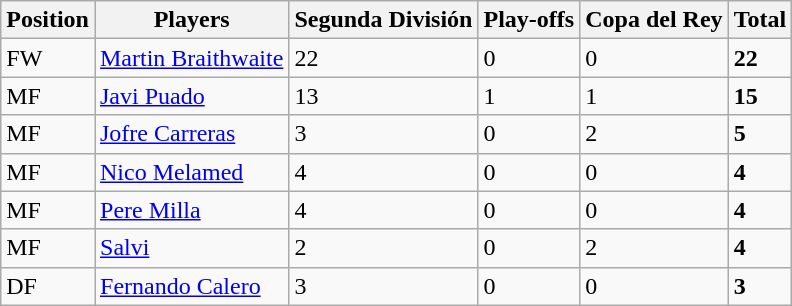<table class="wikitable">
<tr>
<th>Position</th>
<th>Players</th>
<th>Segunda División</th>
<th>Play-offs</th>
<th>Copa del Rey</th>
<th>Total</th>
</tr>
<tr>
<td>FW</td>
<td> <a href='#'>Martin Braithwaite</a></td>
<td>22</td>
<td>0</td>
<td>0</td>
<td><strong>22</strong></td>
</tr>
<tr>
<td>MF</td>
<td> <a href='#'>Javi Puado</a></td>
<td>13</td>
<td>1</td>
<td>1</td>
<td><strong>15</strong></td>
</tr>
<tr>
<td>MF</td>
<td> <a href='#'>Jofre Carreras</a></td>
<td>3</td>
<td>0</td>
<td>2</td>
<td><strong>5</strong></td>
</tr>
<tr>
<td>MF</td>
<td> <a href='#'>Nico Melamed</a></td>
<td>4</td>
<td>0</td>
<td>0</td>
<td><strong>4</strong></td>
</tr>
<tr>
<td>MF</td>
<td> <a href='#'>Pere Milla</a></td>
<td>4</td>
<td>0</td>
<td>0</td>
<td><strong>4</strong></td>
</tr>
<tr>
<td>MF</td>
<td> <a href='#'>Salvi</a></td>
<td>2</td>
<td>0</td>
<td>2</td>
<td><strong>4</strong></td>
</tr>
<tr>
<td>DF</td>
<td> <a href='#'>Fernando Calero</a></td>
<td>3</td>
<td>0</td>
<td>0</td>
<td><strong>3</strong></td>
</tr>
</table>
